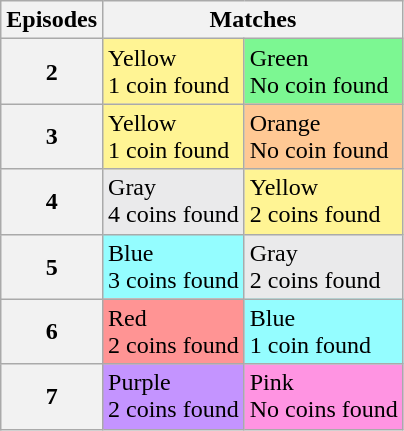<table class="wikitable">
<tr>
<th>Episodes</th>
<th colspan="2">Matches</th>
</tr>
<tr>
<th>2</th>
<td style="background:#fff494">Yellow<br>1 coin found</td>
<td style="background:#7cf792">Green<br>No coin found</td>
</tr>
<tr>
<th>3</th>
<td style="background:#fff494">Yellow<br>1 coin found</td>
<td style="background:#ffc894">Orange<br>No coin found</td>
</tr>
<tr>
<th>4</th>
<td style="background:#eaeaeb">Gray<br>4 coins found</td>
<td style="background:#fff494">Yellow<br>2 coins found</td>
</tr>
<tr>
<th>5</th>
<td style="background:#94fdff">Blue<br>3 coins found</td>
<td style="background:#eaeaeb">Gray<br>2 coins found</td>
</tr>
<tr>
<th>6</th>
<td style="background:#ff9494">Red<br>2 coins found</td>
<td style="background:#94fdff">Blue<br>1 coin found</td>
</tr>
<tr>
<th>7</th>
<td style="background:#c494ff">Purple<br>2 coins found</td>
<td style="background:#ff94e2">Pink<br>No coins found</td>
</tr>
</table>
